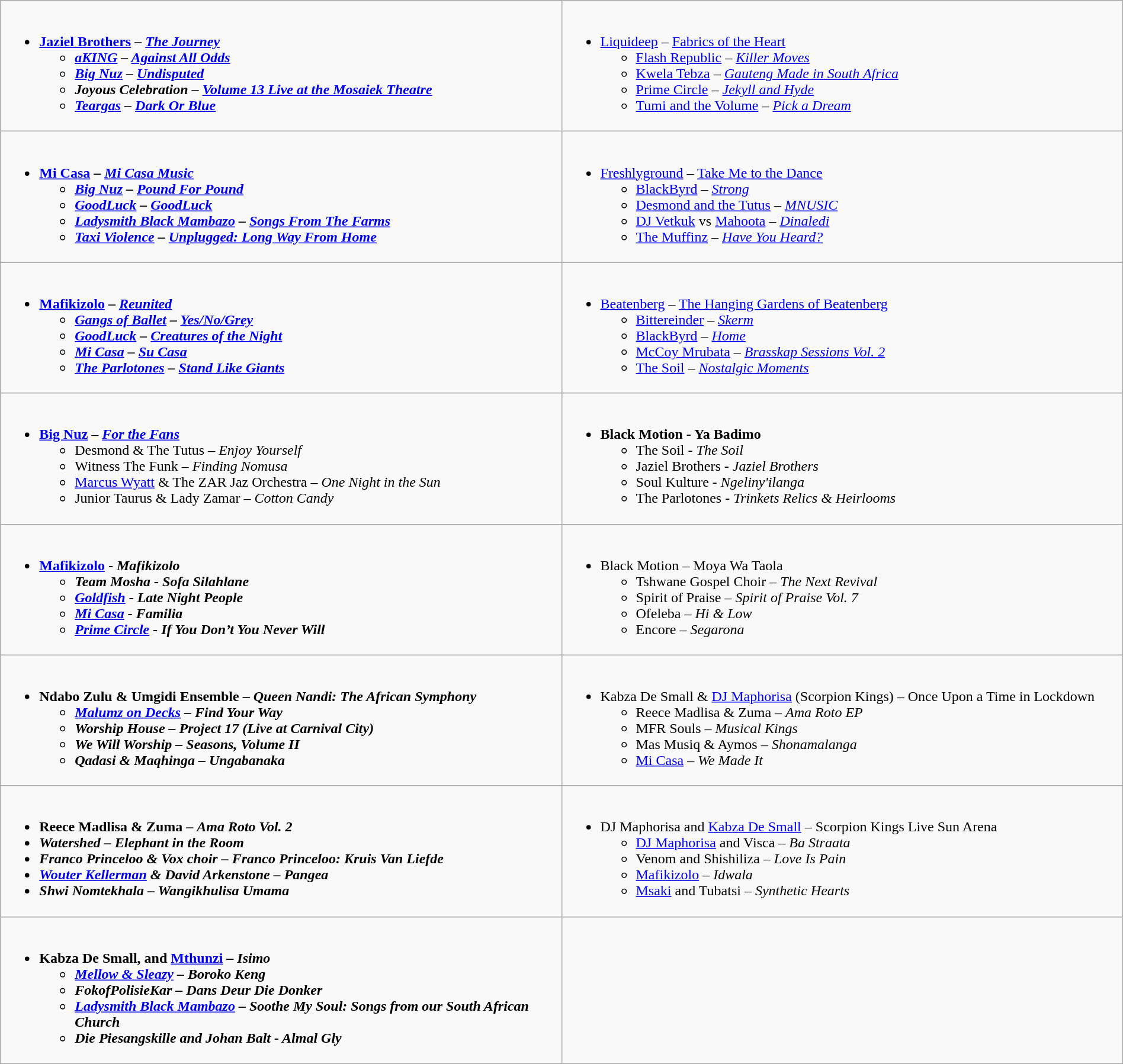<table class="wikitable" style="width:100%;">
<tr>
<td style="vertical-align:top; width:50%;"><br><ul><li><strong><a href='#'>Jaziel Brothers</a> – <em><a href='#'>The Journey</a><strong><em><ul><li><a href='#'>aKING</a> – </em><a href='#'>Against All Odds</a><em></li><li><a href='#'>Big Nuz</a> – </em><a href='#'>Undisputed</a><em></li><li>Joyous Celebration – </em><a href='#'>Volume 13 Live at the Mosaiek Theatre</a><em></li><li><a href='#'>Teargas</a> – </em><a href='#'>Dark Or Blue</a><em></li></ul></li></ul></td>
<td style="vertical-align:top; width:50%;"><br><ul><li></strong><a href='#'>Liquideep</a> – </em><a href='#'>Fabrics of the Heart</a></em></strong><ul><li><a href='#'>Flash Republic</a> – <em><a href='#'>Killer Moves</a></em></li><li><a href='#'>Kwela Tebza</a> – <em><a href='#'>Gauteng Made in South Africa</a></em></li><li><a href='#'>Prime Circle</a> – <em><a href='#'>Jekyll and Hyde</a></em></li><li><a href='#'>Tumi and the Volume</a> – <em><a href='#'>Pick a Dream</a></em></li></ul></li></ul></td>
</tr>
<tr>
<td style="vertical-align:top; width:50%;"><br><ul><li><strong><a href='#'>Mi Casa</a> – <em><a href='#'>Mi Casa Music</a><strong><em><ul><li><a href='#'>Big Nuz</a> – </em><a href='#'>Pound For Pound</a><em></li><li><a href='#'>GoodLuck</a> – </em><a href='#'>GoodLuck</a><em></li><li><a href='#'>Ladysmith Black Mambazo</a> – </em><a href='#'>Songs From The Farms</a><em></li><li><a href='#'>Taxi Violence</a> – </em><a href='#'>Unplugged: Long Way From Home</a><em></li></ul></li></ul></td>
<td style="vertical-align:top; width:50%;"><br><ul><li></strong><a href='#'>Freshlyground</a> – </em><a href='#'>Take Me to the Dance</a></em></strong><ul><li><a href='#'>BlackByrd</a> – <em><a href='#'>Strong</a></em></li><li><a href='#'>Desmond and the Tutus</a> – <em><a href='#'>MNUSIC</a></em></li><li><a href='#'>DJ Vetkuk</a> vs <a href='#'>Mahoota</a> – <em><a href='#'>Dinaledi</a></em></li><li><a href='#'>The Muffinz</a> – <em><a href='#'>Have You Heard?</a></em></li></ul></li></ul></td>
</tr>
<tr>
<td style="vertical-align:top; width:50%;"><br><ul><li><strong><a href='#'>Mafikizolo</a> – <em><a href='#'>Reunited</a><strong><em><ul><li><a href='#'>Gangs of Ballet</a> – </em><a href='#'>Yes/No/Grey</a><em></li><li><a href='#'>GoodLuck</a> – </em><a href='#'>Creatures of the Night</a><em></li><li><a href='#'>Mi Casa</a> – </em><a href='#'>Su Casa</a><em></li><li><a href='#'>The Parlotones</a> – </em><a href='#'>Stand Like Giants</a><em></li></ul></li></ul></td>
<td style="vertical-align:top; width:50%;"><br><ul><li></strong><a href='#'>Beatenberg</a> – </em><a href='#'>The Hanging Gardens of Beatenberg</a></em></strong><ul><li><a href='#'>Bittereinder</a> – <em><a href='#'>Skerm</a></em></li><li><a href='#'>BlackByrd</a> – <em><a href='#'>Home</a></em></li><li><a href='#'>McCoy Mrubata</a> – <em><a href='#'>Brasskap Sessions Vol. 2</a></em></li><li><a href='#'>The Soil</a> – <em><a href='#'>Nostalgic Moments</a></em></li></ul></li></ul></td>
</tr>
<tr>
<td style="vertical-align:top; width:50%;"><br><ul><li><strong><a href='#'>Big Nuz</a></strong> – <strong><em><a href='#'>For the Fans</a></em></strong><ul><li>Desmond & The Tutus – <em>Enjoy Yourself</em></li><li>Witness The Funk – <em>Finding Nomusa</em></li><li><a href='#'>Marcus Wyatt</a> & The ZAR Jaz Orchestra – <em>One Night in the Sun</em></li><li>Junior Taurus & Lady Zamar – <em>Cotton Candy</em></li></ul></li></ul></td>
<td style="vertical-align:top; width:50%;"><br><ul><li><strong>Black Motion -  Ya Badimo</strong><ul><li>The Soil - <em>The Soil</em></li><li>Jaziel Brothers - <em>Jaziel Brothers</em></li><li>Soul Kulture - <em>Ngeliny'ilanga</em></li><li>The Parlotones - <em>Trinkets  Relics & Heirlooms</em></li></ul></li></ul></td>
</tr>
<tr>
<td style="vertical-align:top; width:50%;"><br><ul><li><strong><a href='#'>Mafikizolo</a> - <em>Mafikizolo<strong><em><ul><li>Team Mosha - </em>Sofa Silahlane<em></li><li><a href='#'>Goldfish</a> - </em>Late Night People<em></li><li><a href='#'>Mi Casa</a> - </em>Familia<em></li><li><a href='#'>Prime Circle</a> - </em>If You Don’t You Never Will<em></li></ul></li></ul></td>
<td style="vertical-align:top; width:50%;"><br><ul><li></strong>Black Motion – </em>Moya Wa Taola</em></strong><ul><li>Tshwane Gospel Choir – <em>The Next Revival</em></li><li>Spirit of Praise – <em>Spirit of Praise Vol. 7</em></li><li>Ofeleba – <em>Hi & Low</em></li><li>Encore – <em>Segarona</em></li></ul></li></ul></td>
</tr>
<tr>
<td style="vertical-align:top; width:50%;"><br><ul><li><strong>Ndabo Zulu & Umgidi Ensemble – <em>Queen Nandi: The African Symphony<strong><em><ul><li><a href='#'>Malumz on Decks</a> – </em>Find Your Way<em></li><li>Worship House – </em>Project 17 (Live at Carnival City)<em></li><li>We Will Worship  – </em>Seasons, Volume II<em></li><li>Qadasi & Maqhinga – </em>Ungabanaka<em></li></ul></li></ul></td>
<td valign="top"><br><ul><li></strong>Kabza De Small & <a href='#'>DJ Maphorisa</a> (Scorpion Kings) – </em>Once Upon a Time in Lockdown</em></strong><ul><li>Reece Madlisa & Zuma – <em>Ama Roto EP</em></li><li>MFR Souls – <em>Musical Kings</em></li><li>Mas Musiq & Aymos – <em>Shonamalanga</em></li><li><a href='#'>Mi Casa</a> – <em>We Made It</em></li></ul></li></ul></td>
</tr>
<tr>
<td valign="top"><br><ul><li><strong>Reece Madlisa & Zuma – <em>Ama Roto Vol. 2<strong><em></li><li>Watershed – </em>Elephant in the Room<em></li><li>Franco Princeloo & Vox choir – </em>Franco Princeloo: Kruis Van Liefde<em></li><li><a href='#'>Wouter Kellerman</a> & David Arkenstone – </em>Pangea<em></li><li>Shwi Nomtekhala – </em>Wangikhulisa Umama<em></li></ul></td>
<td valign="top"><br><ul><li></strong>DJ Maphorisa and <a href='#'>Kabza De Small</a> – </em>Scorpion Kings Live Sun Arena</em></strong><ul><li><a href='#'>DJ Maphorisa</a> and Visca – <em> Ba Straata</em></li><li>Venom and Shishiliza – <em>Love Is Pain</em></li><li><a href='#'>Mafikizolo</a> – <em>Idwala</em></li><li><a href='#'>Msaki</a> and Tubatsi – <em> Synthetic Hearts</em></li></ul></li></ul></td>
</tr>
<tr>
<td valign="top" width="50%"><br><ul><li><strong>Kabza De Small, and <a href='#'>Mthunzi</a> – <em>Isimo<strong><em><ul><li><a href='#'>Mellow & Sleazy</a> – </em>Boroko Keng<em></li><li>FokofPolisieKar – </em>Dans Deur Die Donker<em></li><li><a href='#'>Ladysmith Black Mambazo</a> – </em>Soothe My Soul: Songs from our South African Church<em></li><li>Die Piesangskille and Johan Balt - </em>Almal Gly<em></li></ul></li></ul></td>
</tr>
</table>
